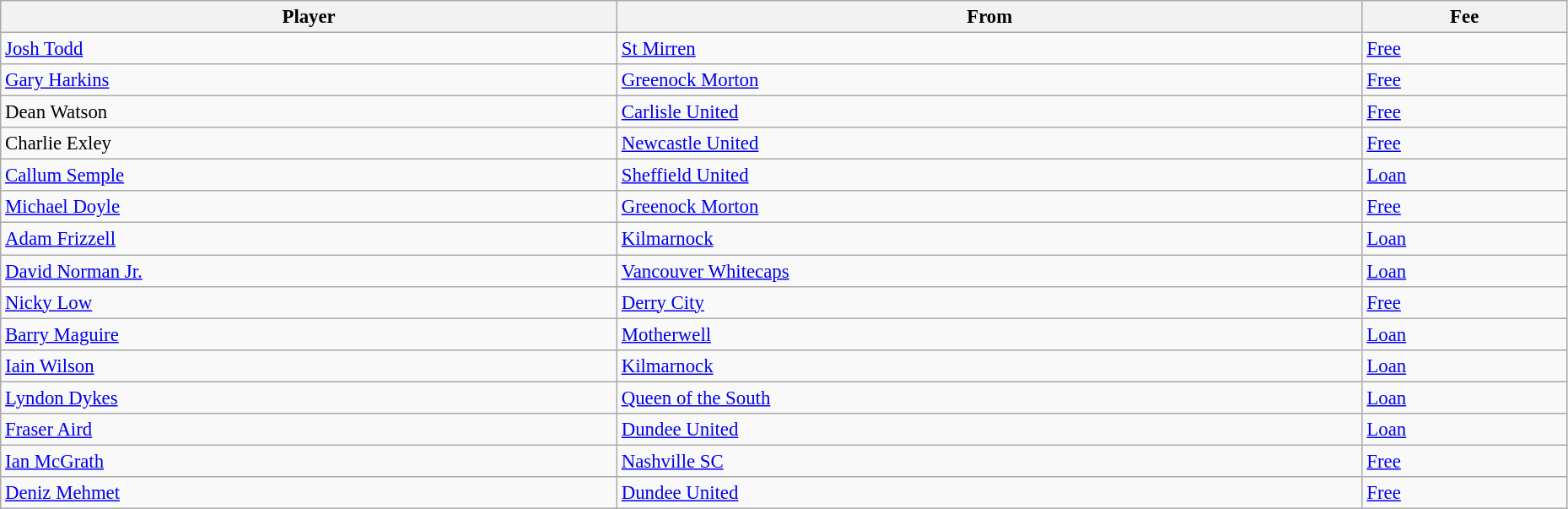<table class="wikitable" style="font-size:95%;width:98%; text-align:left">
<tr>
<th>Player</th>
<th>From</th>
<th>Fee</th>
</tr>
<tr>
<td> <a href='#'>Josh Todd</a></td>
<td> <a href='#'>St Mirren</a></td>
<td><a href='#'>Free</a></td>
</tr>
<tr>
<td> <a href='#'>Gary Harkins</a></td>
<td> <a href='#'>Greenock Morton</a></td>
<td><a href='#'>Free</a></td>
</tr>
<tr>
<td> Dean Watson</td>
<td> <a href='#'>Carlisle United</a></td>
<td><a href='#'>Free</a></td>
</tr>
<tr>
<td> Charlie Exley</td>
<td> <a href='#'>Newcastle United</a></td>
<td><a href='#'>Free</a></td>
</tr>
<tr>
<td> <a href='#'>Callum Semple</a></td>
<td> <a href='#'>Sheffield United</a></td>
<td><a href='#'>Loan</a></td>
</tr>
<tr>
<td> <a href='#'>Michael Doyle</a></td>
<td> <a href='#'>Greenock Morton</a></td>
<td><a href='#'>Free</a></td>
</tr>
<tr>
<td> <a href='#'>Adam Frizzell</a></td>
<td> <a href='#'>Kilmarnock</a></td>
<td><a href='#'>Loan</a></td>
</tr>
<tr>
<td> <a href='#'>David Norman Jr.</a></td>
<td> <a href='#'>Vancouver Whitecaps</a></td>
<td><a href='#'>Loan</a></td>
</tr>
<tr>
<td> <a href='#'>Nicky Low</a></td>
<td> <a href='#'>Derry City</a></td>
<td><a href='#'>Free</a></td>
</tr>
<tr>
<td> <a href='#'>Barry Maguire</a></td>
<td> <a href='#'>Motherwell</a></td>
<td><a href='#'>Loan</a></td>
</tr>
<tr>
<td> <a href='#'>Iain Wilson</a></td>
<td> <a href='#'>Kilmarnock</a></td>
<td><a href='#'>Loan</a></td>
</tr>
<tr>
<td> <a href='#'>Lyndon Dykes</a></td>
<td> <a href='#'>Queen of the South</a></td>
<td><a href='#'>Loan</a></td>
</tr>
<tr>
<td> <a href='#'>Fraser Aird</a></td>
<td> <a href='#'>Dundee United</a></td>
<td><a href='#'>Loan</a></td>
</tr>
<tr>
<td> <a href='#'>Ian McGrath</a></td>
<td> <a href='#'>Nashville SC</a></td>
<td><a href='#'>Free</a></td>
</tr>
<tr>
<td> <a href='#'>Deniz Mehmet</a></td>
<td> <a href='#'>Dundee United</a></td>
<td><a href='#'>Free</a></td>
</tr>
</table>
